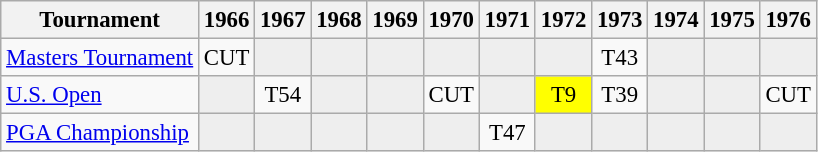<table class="wikitable" style="font-size:95%;text-align:center;">
<tr>
<th>Tournament</th>
<th>1966</th>
<th>1967</th>
<th>1968</th>
<th>1969</th>
<th>1970</th>
<th>1971</th>
<th>1972</th>
<th>1973</th>
<th>1974</th>
<th>1975</th>
<th>1976</th>
</tr>
<tr>
<td align=left><a href='#'>Masters Tournament</a></td>
<td>CUT</td>
<td style="background:#eeeeee;"></td>
<td style="background:#eeeeee;"></td>
<td style="background:#eeeeee;"></td>
<td style="background:#eeeeee;"></td>
<td style="background:#eeeeee;"></td>
<td style="background:#eeeeee;"></td>
<td>T43</td>
<td style="background:#eeeeee;"></td>
<td style="background:#eeeeee;"></td>
<td style="background:#eeeeee;"></td>
</tr>
<tr>
<td align=left><a href='#'>U.S. Open</a></td>
<td style="background:#eeeeee;"></td>
<td>T54</td>
<td style="background:#eeeeee;"></td>
<td style="background:#eeeeee;"></td>
<td>CUT</td>
<td style="background:#eeeeee;"></td>
<td style="background:yellow;">T9</td>
<td>T39</td>
<td style="background:#eeeeee;"></td>
<td style="background:#eeeeee;"></td>
<td>CUT</td>
</tr>
<tr>
<td align=left><a href='#'>PGA Championship</a></td>
<td style="background:#eeeeee;"></td>
<td style="background:#eeeeee;"></td>
<td style="background:#eeeeee;"></td>
<td style="background:#eeeeee;"></td>
<td style="background:#eeeeee;"></td>
<td>T47</td>
<td style="background:#eeeeee;"></td>
<td style="background:#eeeeee;"></td>
<td style="background:#eeeeee;"></td>
<td style="background:#eeeeee;"></td>
<td style="background:#eeeeee;"></td>
</tr>
</table>
